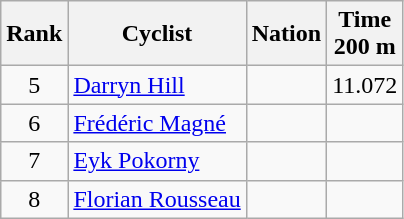<table class="wikitable sortable" style="text-align:center">
<tr>
<th>Rank</th>
<th>Cyclist</th>
<th>Nation</th>
<th>Time<br>200 m</th>
</tr>
<tr>
<td>5</td>
<td align=left><a href='#'>Darryn Hill</a></td>
<td align=left></td>
<td>11.072</td>
</tr>
<tr>
<td>6</td>
<td align=left><a href='#'>Frédéric Magné</a></td>
<td align=left></td>
<td></td>
</tr>
<tr>
<td>7</td>
<td align=left><a href='#'>Eyk Pokorny</a></td>
<td align=left></td>
<td></td>
</tr>
<tr>
<td>8</td>
<td align=left><a href='#'>Florian Rousseau</a></td>
<td align=left></td>
<td></td>
</tr>
</table>
